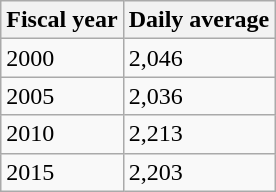<table class="wikitable">
<tr>
<th>Fiscal year</th>
<th>Daily average</th>
</tr>
<tr>
<td>2000</td>
<td>2,046</td>
</tr>
<tr>
<td>2005</td>
<td>2,036</td>
</tr>
<tr>
<td>2010</td>
<td>2,213</td>
</tr>
<tr>
<td>2015</td>
<td>2,203</td>
</tr>
</table>
